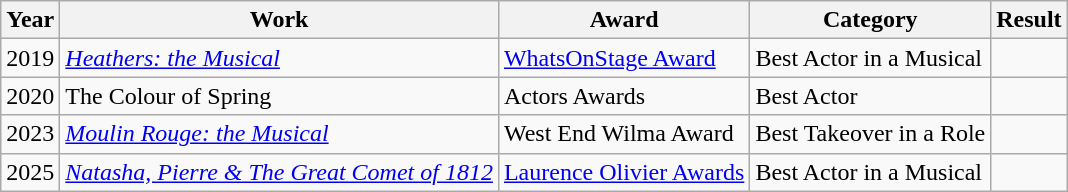<table class="wikitable sortable">
<tr>
<th>Year</th>
<th>Work</th>
<th>Award</th>
<th>Category</th>
<th>Result</th>
</tr>
<tr>
<td>2019</td>
<td><a href='#'><em>Heathers: the Musical</em></a></td>
<td><a href='#'>WhatsOnStage Award</a></td>
<td>Best Actor in a Musical</td>
<td></td>
</tr>
<tr>
<td>2020</td>
<td>The Colour of Spring</td>
<td>Actors Awards</td>
<td>Best Actor</td>
<td></td>
</tr>
<tr>
<td>2023</td>
<td><em><a href='#'>Moulin Rouge: the Musical</a></em></td>
<td>West End Wilma Award</td>
<td>Best Takeover in a Role</td>
<td></td>
</tr>
<tr>
<td>2025</td>
<td><em><a href='#'>Natasha, Pierre & The Great Comet of 1812</a></em></td>
<td><a href='#'>Laurence Olivier Awards</a></td>
<td>Best Actor in a Musical</td>
<td></td>
</tr>
</table>
